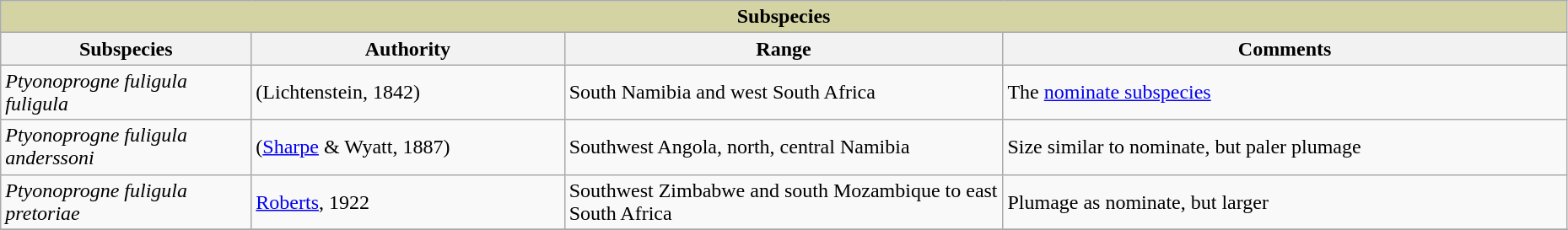<table style="width:98%;" class="wikitable">
<tr>
<th style="text-align:center; background:#d3d3a4;" colspan="4">Subspecies</th>
</tr>
<tr>
<th width=16%>Subspecies</th>
<th width=20%>Authority</th>
<th width=28%>Range</th>
<th width=36%>Comments</th>
</tr>
<tr>
<td><em>Ptyonoprogne fuligula fuligula</em></td>
<td>(Lichtenstein, 1842)</td>
<td>South Namibia and west South Africa</td>
<td>The <a href='#'>nominate subspecies</a></td>
</tr>
<tr>
<td><em>Ptyonoprogne fuligula anderssoni</em></td>
<td>(<a href='#'>Sharpe</a> & Wyatt, 1887)</td>
<td>Southwest Angola, north, central Namibia</td>
<td>Size similar to nominate, but paler plumage</td>
</tr>
<tr>
<td><em>Ptyonoprogne fuligula pretoriae</em></td>
<td><a href='#'>Roberts</a>, 1922</td>
<td>Southwest Zimbabwe and south Mozambique to east South Africa</td>
<td>Plumage as nominate, but larger</td>
</tr>
<tr>
</tr>
</table>
